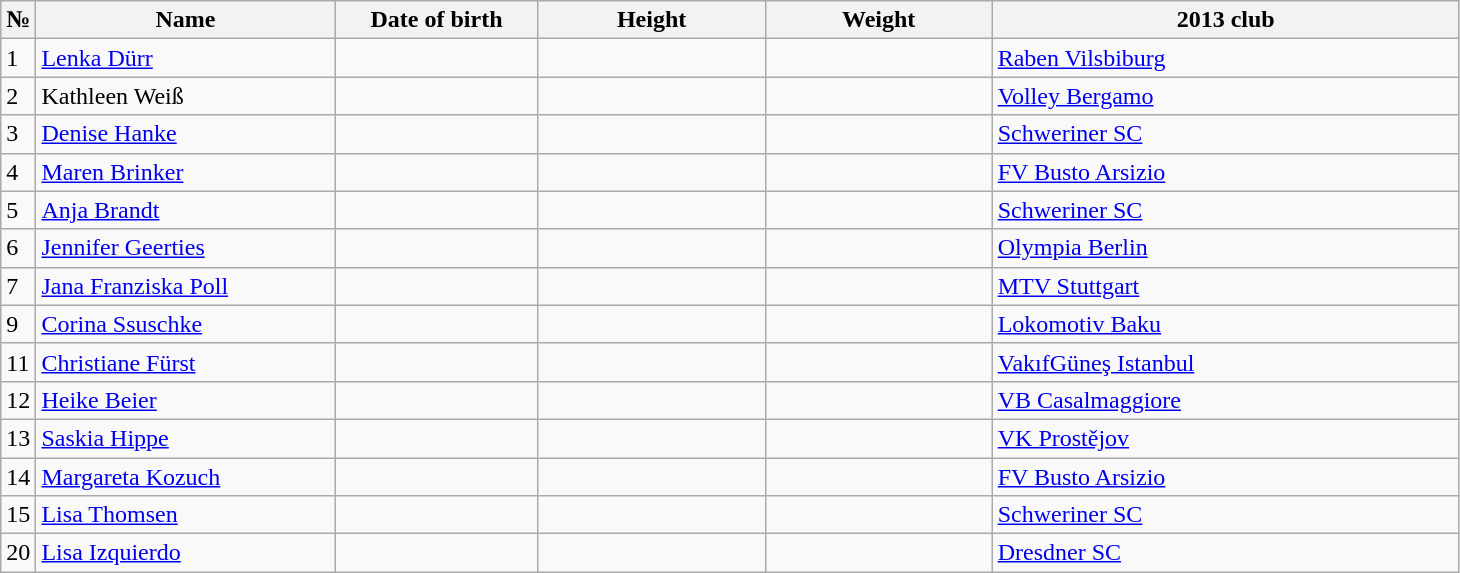<table class=wikitable sortable style=font-size:100%; text-align:center;>
<tr>
<th>№</th>
<th style=width:12em>Name</th>
<th style=width:8em>Date of birth</th>
<th style=width:9em>Height</th>
<th style=width:9em>Weight</th>
<th style=width:19em>2013 club</th>
</tr>
<tr>
<td>1</td>
<td><a href='#'>Lenka Dürr</a></td>
<td></td>
<td></td>
<td></td>
<td> <a href='#'>Raben Vilsbiburg</a></td>
</tr>
<tr>
<td>2</td>
<td>Kathleen Weiß</td>
<td></td>
<td></td>
<td></td>
<td> <a href='#'>Volley Bergamo</a></td>
</tr>
<tr>
<td>3</td>
<td><a href='#'>Denise Hanke</a></td>
<td></td>
<td></td>
<td></td>
<td> <a href='#'>Schweriner SC</a></td>
</tr>
<tr>
<td>4</td>
<td><a href='#'>Maren Brinker</a></td>
<td></td>
<td></td>
<td></td>
<td> <a href='#'>FV Busto Arsizio</a></td>
</tr>
<tr>
<td>5</td>
<td><a href='#'>Anja Brandt</a></td>
<td></td>
<td></td>
<td></td>
<td> <a href='#'>Schweriner SC</a></td>
</tr>
<tr>
<td>6</td>
<td><a href='#'>Jennifer Geerties</a></td>
<td></td>
<td></td>
<td></td>
<td> <a href='#'>Olympia Berlin</a></td>
</tr>
<tr>
<td>7</td>
<td><a href='#'>Jana Franziska Poll</a></td>
<td></td>
<td></td>
<td></td>
<td> <a href='#'>MTV Stuttgart</a></td>
</tr>
<tr>
<td>9</td>
<td><a href='#'>Corina Ssuschke</a></td>
<td></td>
<td></td>
<td></td>
<td> <a href='#'>Lokomotiv Baku</a></td>
</tr>
<tr>
<td>11</td>
<td><a href='#'>Christiane Fürst</a></td>
<td></td>
<td></td>
<td></td>
<td> <a href='#'>VakıfGüneş Istanbul</a></td>
</tr>
<tr>
<td>12</td>
<td><a href='#'>Heike Beier</a></td>
<td></td>
<td></td>
<td></td>
<td> <a href='#'>VB Casalmaggiore</a></td>
</tr>
<tr>
<td>13</td>
<td><a href='#'>Saskia Hippe</a></td>
<td></td>
<td></td>
<td></td>
<td> <a href='#'>VK Prostějov</a></td>
</tr>
<tr>
<td>14</td>
<td><a href='#'>Margareta Kozuch </a></td>
<td></td>
<td></td>
<td></td>
<td> <a href='#'>FV Busto Arsizio</a></td>
</tr>
<tr>
<td>15</td>
<td><a href='#'>Lisa Thomsen</a></td>
<td></td>
<td></td>
<td></td>
<td> <a href='#'>Schweriner SC</a></td>
</tr>
<tr>
<td>20</td>
<td><a href='#'>Lisa Izquierdo</a></td>
<td></td>
<td></td>
<td></td>
<td> <a href='#'>Dresdner SC</a></td>
</tr>
</table>
